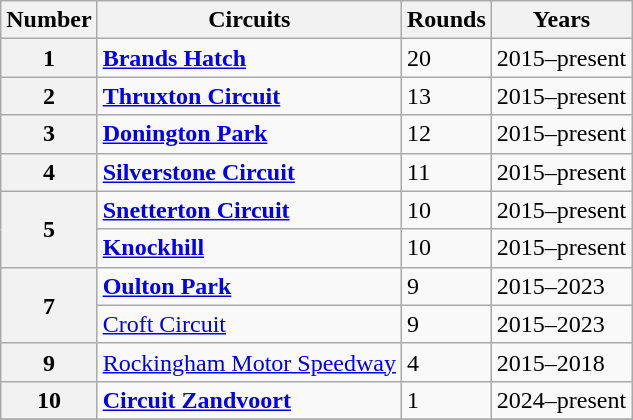<table class="wikitable" style="text-align=center">
<tr>
<th>Number</th>
<th>Circuits</th>
<th>Rounds</th>
<th>Years</th>
</tr>
<tr>
<th>1</th>
<td><strong> <a href='#'>Brands Hatch</a></strong></td>
<td>20</td>
<td>2015–present</td>
</tr>
<tr>
<th>2</th>
<td><strong> <a href='#'>Thruxton Circuit</a></strong></td>
<td>13</td>
<td>2015–present</td>
</tr>
<tr>
<th>3</th>
<td><strong> <a href='#'>Donington Park</a></strong></td>
<td>12</td>
<td>2015–present</td>
</tr>
<tr>
<th>4</th>
<td><strong> <a href='#'>Silverstone Circuit</a></strong></td>
<td>11</td>
<td>2015–present</td>
</tr>
<tr>
<th rowspan="2">5</th>
<td><strong> <a href='#'>Snetterton Circuit</a></strong></td>
<td>10</td>
<td>2015–present</td>
</tr>
<tr>
<td><strong> <a href='#'>Knockhill</a></strong></td>
<td>10</td>
<td>2015–present</td>
</tr>
<tr>
<th rowspan="2">7</th>
<td><strong> <a href='#'>Oulton Park</a></strong></td>
<td>9</td>
<td>2015–2023</td>
</tr>
<tr>
<td> <a href='#'>Croft Circuit</a></td>
<td>9</td>
<td>2015–2023</td>
</tr>
<tr>
<th>9</th>
<td> <a href='#'>Rockingham Motor Speedway</a></td>
<td>4</td>
<td>2015–2018</td>
</tr>
<tr>
<th>10</th>
<td><strong> <a href='#'>Circuit Zandvoort</a></strong></td>
<td>1</td>
<td>2024–present</td>
</tr>
<tr>
</tr>
</table>
